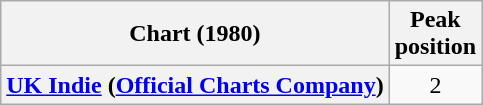<table class="wikitable plainrowheaders">
<tr>
<th scope="col">Chart (1980)</th>
<th scope="col">Peak<br>position</th>
</tr>
<tr>
<th scope="row"><a href='#'>UK Indie</a> (<a href='#'>Official Charts Company</a>)</th>
<td style="text-align:center;">2</td>
</tr>
</table>
